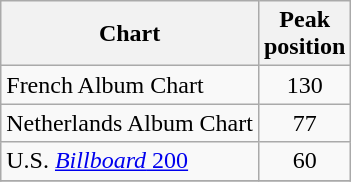<table class="wikitable sortable">
<tr>
<th>Chart</th>
<th>Peak<br>position</th>
</tr>
<tr>
<td>French Album Chart</td>
<td style="text-align:center;">130</td>
</tr>
<tr>
<td>Netherlands Album Chart</td>
<td style="text-align:center;">77</td>
</tr>
<tr>
<td>U.S. <a href='#'><em>Billboard</em> 200</a></td>
<td style="text-align:center;">60</td>
</tr>
<tr>
</tr>
</table>
